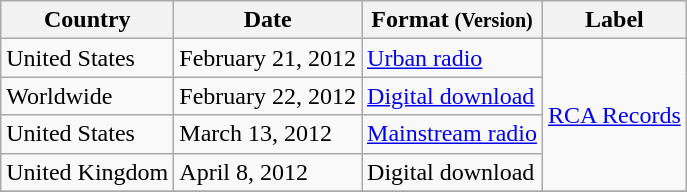<table class="wikitable plainrowheaders">
<tr>
<th>Country</th>
<th>Date</th>
<th>Format <small>(Version)</small></th>
<th>Label</th>
</tr>
<tr>
<td>United States</td>
<td>February 21, 2012</td>
<td><a href='#'>Urban radio</a></td>
<td rowspan="4"><a href='#'>RCA Records</a></td>
</tr>
<tr>
<td>Worldwide</td>
<td>February 22, 2012</td>
<td><a href='#'>Digital download</a></td>
</tr>
<tr>
<td>United States</td>
<td>March 13, 2012</td>
<td><a href='#'>Mainstream radio</a></td>
</tr>
<tr>
<td>United Kingdom</td>
<td>April 8, 2012</td>
<td>Digital download</td>
</tr>
<tr>
</tr>
</table>
